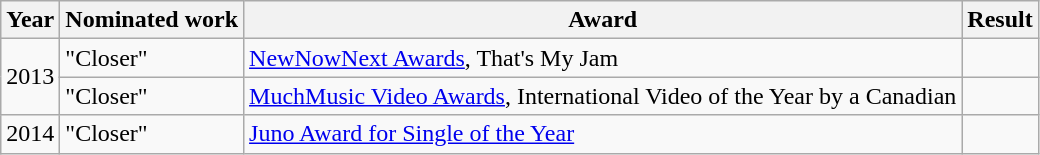<table class="wikitable">
<tr>
<th>Year</th>
<th>Nominated work</th>
<th>Award</th>
<th>Result</th>
</tr>
<tr>
<td rowspan="2">2013</td>
<td>"Closer"</td>
<td><a href='#'>NewNowNext Awards</a>, That's My Jam</td>
<td></td>
</tr>
<tr>
<td>"Closer"</td>
<td><a href='#'>MuchMusic Video Awards</a>, International Video of the Year by a Canadian</td>
<td></td>
</tr>
<tr>
<td>2014</td>
<td>"Closer"</td>
<td><a href='#'>Juno Award for Single of the Year</a></td>
<td></td>
</tr>
</table>
